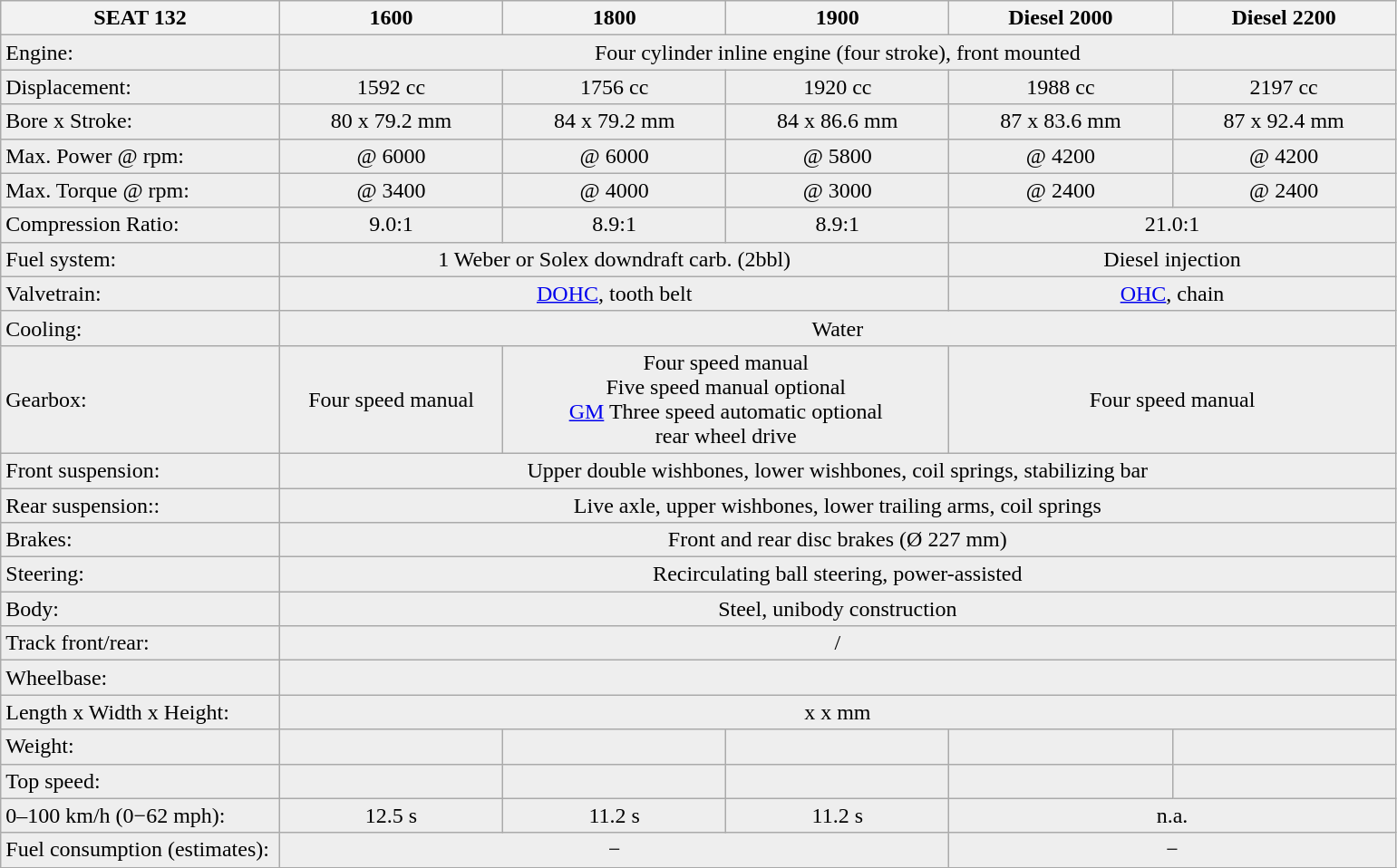<table class="wikitable">
<tr>
<th width="20%">SEAT 132</th>
<th width="16%">1600</th>
<th width="16%">1800</th>
<th width="16%">1900</th>
<th width="16%">Diesel 2000</th>
<th width="16%">Diesel 2200</th>
</tr>
<tr style="background:#EEEEEE;">
<td>Engine: </td>
<td colspan="5" align="center">Four cylinder inline engine (four stroke), front mounted</td>
</tr>
<tr style="background:#EEEEEE;">
<td>Displacement: </td>
<td align="center">1592 cc</td>
<td align="center">1756 cc</td>
<td align="center">1920 cc</td>
<td align="center">1988 cc</td>
<td align="center">2197 cc</td>
</tr>
<tr style="background:#EEEEEE;">
<td>Bore x Stroke: </td>
<td align="center">80 x 79.2 mm</td>
<td align="center">84 x 79.2 mm</td>
<td align="center">84 x 86.6 mm</td>
<td align="center">87 x 83.6 mm</td>
<td align="center">87 x 92.4 mm</td>
</tr>
<tr style="background:#EEEEEE;">
<td>Max. Power @ rpm: </td>
<td align="center"> @ 6000</td>
<td align="center"> @ 6000</td>
<td align="center"> @ 5800</td>
<td align="center"> @ 4200</td>
<td align="center"> @ 4200</td>
</tr>
<tr style="background:#EEEEEE;">
<td>Max. Torque @ rpm: </td>
<td align="center"> @ 3400</td>
<td align="center"> @ 4000</td>
<td align="center"> @ 3000</td>
<td align="center"> @ 2400</td>
<td align="center"> @ 2400</td>
</tr>
<tr style="background:#EEEEEE;">
<td>Compression Ratio: </td>
<td align="center">9.0:1</td>
<td align="center">8.9:1</td>
<td align="center">8.9:1</td>
<td colspan="2" align="center">21.0:1</td>
</tr>
<tr style="background:#EEEEEE;">
<td>Fuel system: </td>
<td colspan="3" align="center">1 Weber or Solex downdraft carb. (2bbl)</td>
<td colspan="2" align="center">Diesel injection</td>
</tr>
<tr style="background:#EEEEEE;">
<td>Valvetrain: </td>
<td colspan="3" align="center"><a href='#'>DOHC</a>, tooth belt</td>
<td colspan="2" align="center"><a href='#'>OHC</a>, chain</td>
</tr>
<tr style="background:#EEEEEE;">
<td>Cooling: </td>
<td colspan="5" align="center">Water</td>
</tr>
<tr style="background:#EEEEEE;">
<td>Gearbox: </td>
<td align="center">Four speed manual</td>
<td colspan="2" align="center">Four speed manual <br> Five speed manual optional <br> <a href='#'>GM</a> Three speed automatic optional<br> rear wheel drive</td>
<td colspan="2" align="center">Four speed manual</td>
</tr>
<tr style="background:#EEEEEE;">
<td>Front suspension: </td>
<td colspan="5" align="center">Upper double wishbones, lower wishbones, coil springs, stabilizing bar</td>
</tr>
<tr style="background:#EEEEEE;">
<td>Rear suspension:: </td>
<td colspan="5" align="center">Live axle, upper wishbones, lower trailing arms, coil springs</td>
</tr>
<tr style="background:#EEEEEE;">
<td>Brakes: </td>
<td colspan="5" align="center">Front and rear disc brakes (Ø 227 mm)</td>
</tr>
<tr style="background:#EEEEEE;">
<td>Steering: </td>
<td colspan="5" align="center">Recirculating ball steering, power-assisted</td>
</tr>
<tr style="background:#EEEEEE;">
<td>Body: </td>
<td colspan="5" align="center">Steel, unibody construction</td>
</tr>
<tr style="background:#EEEEEE;">
<td>Track front/rear: </td>
<td colspan="5" align="center"> / </td>
</tr>
<tr style="background:#EEEEEE;">
<td>Wheelbase: </td>
<td colspan="5" align="center"></td>
</tr>
<tr style="background:#EEEEEE;">
<td>Length x Width x Height: </td>
<td colspan="5" align="center"> x  x  mm</td>
</tr>
<tr style="background:#EEEEEE;">
<td>Weight: </td>
<td align="center"></td>
<td align="center"></td>
<td align="center"></td>
<td align="center"></td>
<td align="center"></td>
</tr>
<tr style="background:#EEEEEE;">
<td>Top speed: </td>
<td align="center"></td>
<td align="center"></td>
<td align="center"></td>
<td align="center"></td>
<td align="center"></td>
</tr>
<tr style="background:#EEEEEE;">
<td>0–100 km/h (0−62 mph): </td>
<td align="center">12.5 s</td>
<td align="center">11.2 s</td>
<td align="center">11.2 s</td>
<td colspan="2" align="center">n.a.</td>
</tr>
<tr style="background:#EEEEEE;">
<td>Fuel consumption (estimates): </td>
<td colspan="3" align="center">−</td>
<td colspan="2" align="center">−</td>
</tr>
</table>
